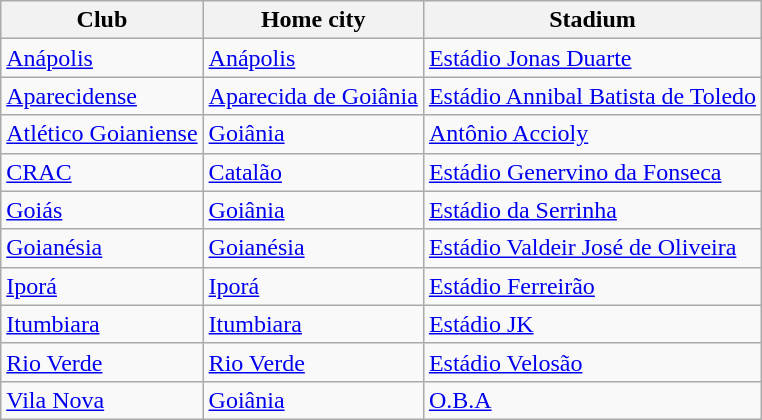<table class="wikitable">
<tr>
<th>Club</th>
<th>Home city</th>
<th>Stadium</th>
</tr>
<tr>
<td><a href='#'>Anápolis</a></td>
<td><a href='#'>Anápolis</a></td>
<td><a href='#'>Estádio Jonas Duarte</a></td>
</tr>
<tr>
<td><a href='#'>Aparecidense</a></td>
<td><a href='#'>Aparecida de Goiânia</a></td>
<td><a href='#'>Estádio Annibal Batista de Toledo</a></td>
</tr>
<tr>
<td><a href='#'>Atlético Goianiense</a></td>
<td><a href='#'>Goiânia</a></td>
<td><a href='#'>Antônio Accioly</a></td>
</tr>
<tr>
<td><a href='#'>CRAC</a></td>
<td><a href='#'>Catalão</a></td>
<td><a href='#'>Estádio Genervino da Fonseca</a></td>
</tr>
<tr>
<td><a href='#'>Goiás</a></td>
<td><a href='#'>Goiânia</a></td>
<td><a href='#'>Estádio da Serrinha</a></td>
</tr>
<tr>
<td><a href='#'>Goianésia</a></td>
<td><a href='#'>Goianésia</a></td>
<td><a href='#'>Estádio Valdeir José de Oliveira</a></td>
</tr>
<tr>
<td><a href='#'>Iporá</a></td>
<td><a href='#'>Iporá</a></td>
<td><a href='#'>Estádio Ferreirão</a></td>
</tr>
<tr>
<td><a href='#'>Itumbiara</a></td>
<td><a href='#'>Itumbiara</a></td>
<td><a href='#'>Estádio JK</a></td>
</tr>
<tr>
<td><a href='#'>Rio Verde</a></td>
<td><a href='#'>Rio Verde</a></td>
<td><a href='#'>Estádio Velosão</a></td>
</tr>
<tr>
<td><a href='#'>Vila Nova</a></td>
<td><a href='#'>Goiânia</a></td>
<td><a href='#'>O.B.A</a></td>
</tr>
</table>
